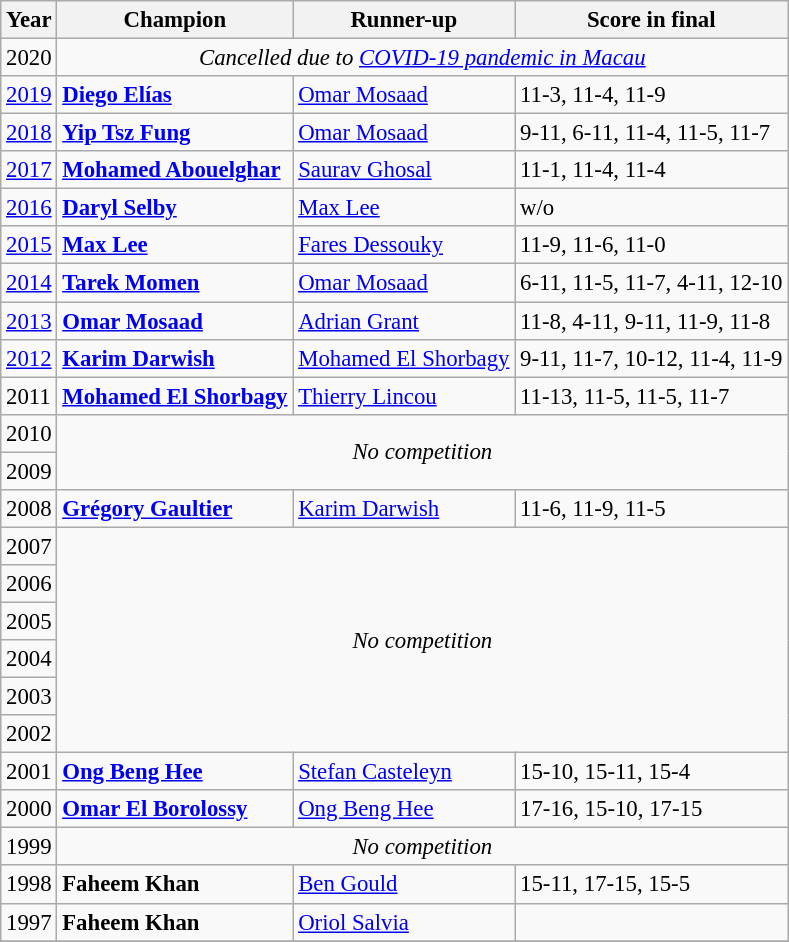<table class="wikitable" style="font-size: 95%; ">
<tr>
<th>Year</th>
<th>Champion</th>
<th>Runner-up</th>
<th>Score in final</th>
</tr>
<tr>
<td>2020</td>
<td rowspan=1 colspan=3 align="center"><em>Cancelled due to <a href='#'>COVID-19 pandemic in Macau</a></em></td>
</tr>
<tr>
<td><a href='#'>2019</a></td>
<td> <strong><a href='#'>Diego Elías</a></strong></td>
<td> <a href='#'>Omar Mosaad</a></td>
<td>11-3, 11-4, 11-9</td>
</tr>
<tr>
<td><a href='#'>2018</a></td>
<td> <strong><a href='#'>Yip Tsz Fung</a></strong></td>
<td> <a href='#'>Omar Mosaad</a></td>
<td>9-11, 6-11, 11-4, 11-5, 11-7</td>
</tr>
<tr>
<td><a href='#'>2017</a></td>
<td> <strong><a href='#'>Mohamed Abouelghar</a></strong></td>
<td> <a href='#'>Saurav Ghosal</a></td>
<td>11-1, 11-4, 11-4</td>
</tr>
<tr>
<td><a href='#'>2016</a></td>
<td> <strong><a href='#'>Daryl Selby</a></strong></td>
<td> <a href='#'>Max Lee</a></td>
<td>w/o</td>
</tr>
<tr>
<td><a href='#'>2015</a></td>
<td> <strong><a href='#'>Max Lee</a></strong></td>
<td> <a href='#'>Fares Dessouky</a></td>
<td>11-9, 11-6, 11-0</td>
</tr>
<tr>
<td><a href='#'>2014</a></td>
<td> <strong><a href='#'>Tarek Momen</a></strong></td>
<td> <a href='#'>Omar Mosaad</a></td>
<td>6-11, 11-5, 11-7, 4-11, 12-10</td>
</tr>
<tr>
<td><a href='#'>2013</a></td>
<td> <strong><a href='#'>Omar Mosaad</a></strong></td>
<td> <a href='#'>Adrian Grant</a></td>
<td>11-8, 4-11, 9-11, 11-9, 11-8</td>
</tr>
<tr>
<td><a href='#'>2012</a></td>
<td> <strong><a href='#'>Karim Darwish</a></strong></td>
<td> <a href='#'>Mohamed El Shorbagy</a></td>
<td>9-11, 11-7, 10-12, 11-4, 11-9</td>
</tr>
<tr>
<td>2011</td>
<td> <strong><a href='#'>Mohamed El Shorbagy</a></strong></td>
<td> <a href='#'>Thierry Lincou</a></td>
<td>11-13, 11-5, 11-5, 11-7</td>
</tr>
<tr>
<td>2010</td>
<td rowspan=2 colspan=3 align="center"><em>No competition</em></td>
</tr>
<tr>
<td>2009</td>
</tr>
<tr>
<td>2008</td>
<td> <strong><a href='#'>Grégory Gaultier</a></strong></td>
<td> <a href='#'>Karim Darwish</a></td>
<td>11-6, 11-9, 11-5</td>
</tr>
<tr>
<td>2007</td>
<td rowspan=6 colspan=3 align="center"><em>No competition</em></td>
</tr>
<tr>
<td>2006</td>
</tr>
<tr>
<td>2005</td>
</tr>
<tr>
<td>2004</td>
</tr>
<tr>
<td>2003</td>
</tr>
<tr>
<td>2002</td>
</tr>
<tr>
<td>2001</td>
<td> <strong><a href='#'>Ong Beng Hee</a></strong></td>
<td> <a href='#'>Stefan Casteleyn</a></td>
<td>15-10, 15-11, 15-4</td>
</tr>
<tr>
<td>2000</td>
<td> <strong><a href='#'>Omar El Borolossy</a></strong></td>
<td> <a href='#'>Ong Beng Hee</a></td>
<td>17-16, 15-10, 17-15</td>
</tr>
<tr>
<td>1999</td>
<td rowspan=1 colspan=3 align="center"><em>No competition</em></td>
</tr>
<tr>
<td>1998</td>
<td> <strong>Faheem Khan</strong></td>
<td> <a href='#'>Ben Gould</a></td>
<td>15-11, 17-15, 15-5</td>
</tr>
<tr>
<td>1997</td>
<td> <strong>Faheem Khan</strong></td>
<td> <a href='#'>Oriol Salvia</a></td>
<td></td>
</tr>
<tr>
</tr>
</table>
